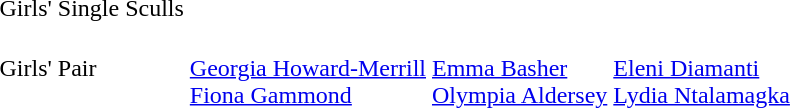<table>
<tr>
<td>Girls' Single Sculls<br></td>
<td></td>
<td></td>
<td></td>
</tr>
<tr>
<td>Girls' Pair<br></td>
<td><br><a href='#'>Georgia Howard-Merrill</a><br><a href='#'>Fiona Gammond</a></td>
<td><br><a href='#'>Emma Basher</a><br><a href='#'>Olympia Aldersey</a></td>
<td><br><a href='#'>Eleni Diamanti</a><br><a href='#'>Lydia Ntalamagka</a></td>
</tr>
<tr>
</tr>
</table>
